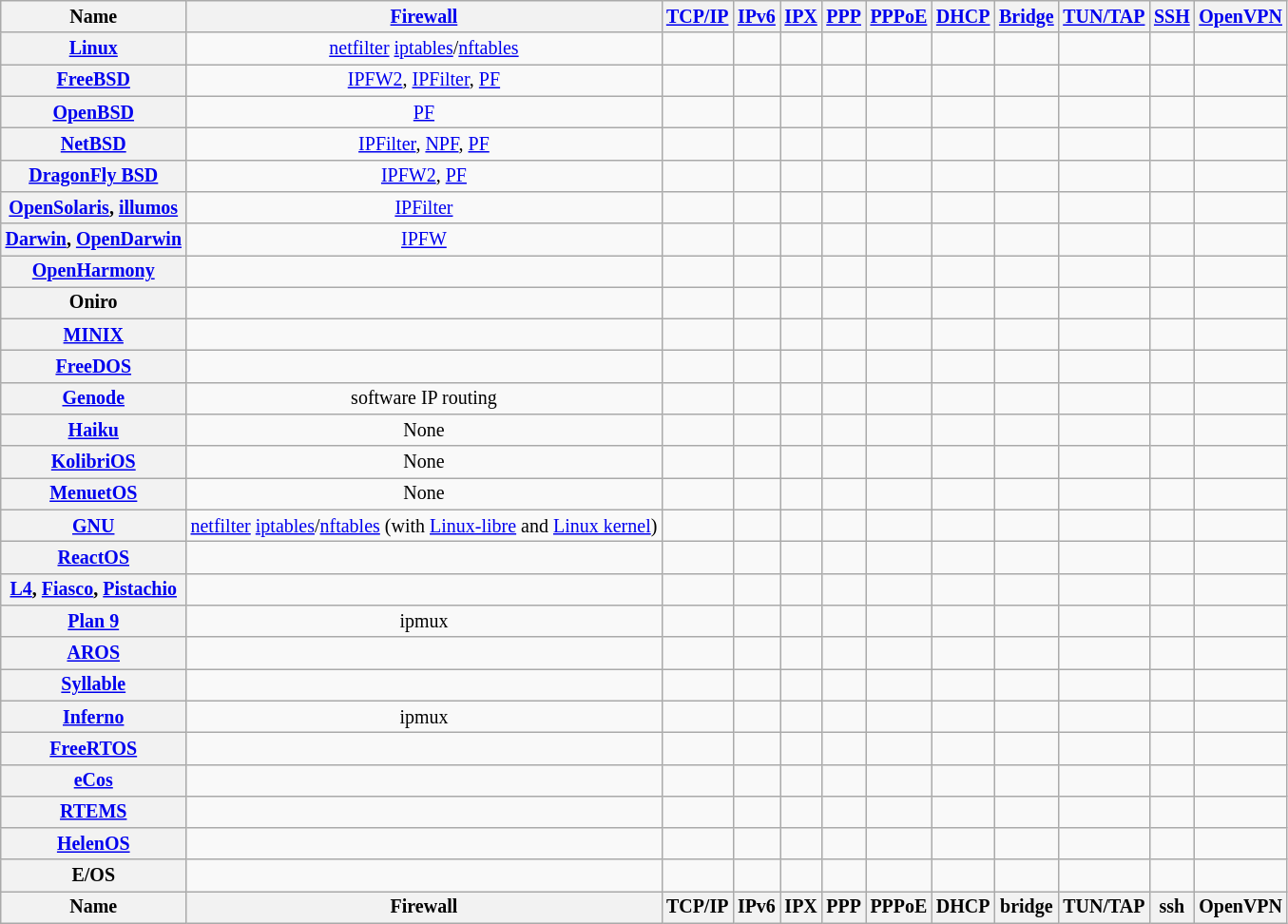<table class="sortable wikitable" style="font-size: smaller; text-align: center; width: auto;">
<tr>
<th>Name</th>
<th><a href='#'>Firewall</a></th>
<th><a href='#'>TCP/IP</a></th>
<th><a href='#'>IPv6</a></th>
<th><a href='#'>IPX</a></th>
<th><a href='#'>PPP</a></th>
<th><a href='#'>PPPoE</a></th>
<th><a href='#'>DHCP</a></th>
<th><a href='#'>Bridge</a></th>
<th><a href='#'>TUN/TAP</a></th>
<th><a href='#'>SSH</a></th>
<th><a href='#'>OpenVPN</a></th>
</tr>
<tr>
<th><a href='#'>Linux</a></th>
<td><a href='#'>netfilter</a> <a href='#'>iptables</a>/<a href='#'>nftables</a></td>
<td></td>
<td></td>
<td></td>
<td></td>
<td></td>
<td></td>
<td></td>
<td></td>
<td></td>
<td></td>
</tr>
<tr>
<th><a href='#'>FreeBSD</a></th>
<td><a href='#'>IPFW2</a>, <a href='#'>IPFilter</a>, <a href='#'>PF</a></td>
<td></td>
<td></td>
<td></td>
<td></td>
<td></td>
<td></td>
<td></td>
<td></td>
<td></td>
<td></td>
</tr>
<tr>
<th><a href='#'>OpenBSD</a></th>
<td><a href='#'>PF</a></td>
<td></td>
<td></td>
<td></td>
<td></td>
<td></td>
<td></td>
<td></td>
<td></td>
<td></td>
<td></td>
</tr>
<tr>
<th><a href='#'>NetBSD</a></th>
<td><a href='#'>IPFilter</a>, <a href='#'>NPF</a>, <a href='#'>PF</a></td>
<td></td>
<td></td>
<td></td>
<td></td>
<td></td>
<td></td>
<td></td>
<td></td>
<td></td>
<td></td>
</tr>
<tr>
<th><a href='#'>DragonFly BSD</a></th>
<td><a href='#'>IPFW2</a>, <a href='#'>PF</a></td>
<td></td>
<td></td>
<td></td>
<td></td>
<td></td>
<td></td>
<td></td>
<td></td>
<td></td>
<td></td>
</tr>
<tr>
<th><a href='#'>OpenSolaris</a>, <a href='#'>illumos</a></th>
<td><a href='#'>IPFilter</a></td>
<td></td>
<td></td>
<td></td>
<td></td>
<td></td>
<td></td>
<td></td>
<td></td>
<td></td>
<td></td>
</tr>
<tr>
<th><a href='#'>Darwin</a>, <a href='#'>OpenDarwin</a></th>
<td><a href='#'>IPFW</a></td>
<td></td>
<td></td>
<td></td>
<td></td>
<td></td>
<td></td>
<td></td>
<td></td>
<td></td>
<td></td>
</tr>
<tr>
<th><a href='#'>OpenHarmony</a></th>
<td></td>
<td></td>
<td></td>
<td></td>
<td></td>
<td></td>
<td></td>
<td></td>
<td></td>
<td></td>
<td></td>
</tr>
<tr>
<th>Oniro</th>
<td></td>
<td></td>
<td></td>
<td></td>
<td></td>
<td></td>
<td></td>
<td></td>
<td></td>
<td></td>
<td></td>
</tr>
<tr>
<th><a href='#'>MINIX</a></th>
<td></td>
<td></td>
<td></td>
<td></td>
<td></td>
<td></td>
<td></td>
<td></td>
<td></td>
<td></td>
<td></td>
</tr>
<tr>
<th><a href='#'>FreeDOS</a></th>
<td></td>
<td></td>
<td></td>
<td></td>
<td></td>
<td></td>
<td></td>
<td></td>
<td></td>
<td></td>
<td></td>
</tr>
<tr>
<th><a href='#'>Genode</a></th>
<td>software IP routing</td>
<td></td>
<td></td>
<td></td>
<td></td>
<td></td>
<td></td>
<td></td>
<td></td>
<td></td>
<td></td>
</tr>
<tr>
<th><a href='#'>Haiku</a></th>
<td>None</td>
<td></td>
<td></td>
<td></td>
<td></td>
<td></td>
<td></td>
<td></td>
<td></td>
<td></td>
<td></td>
</tr>
<tr>
<th><a href='#'>KolibriOS</a></th>
<td>None</td>
<td></td>
<td></td>
<td></td>
<td></td>
<td></td>
<td></td>
<td></td>
<td></td>
<td></td>
<td></td>
</tr>
<tr>
<th><a href='#'>MenuetOS</a></th>
<td>None</td>
<td></td>
<td></td>
<td></td>
<td></td>
<td></td>
<td></td>
<td></td>
<td></td>
<td></td>
<td></td>
</tr>
<tr>
<th><a href='#'>GNU</a></th>
<td><a href='#'>netfilter</a> <a href='#'>iptables</a>/<a href='#'>nftables</a> (with <a href='#'>Linux-libre</a> and <a href='#'>Linux kernel</a>)</td>
<td></td>
<td></td>
<td></td>
<td></td>
<td></td>
<td></td>
<td></td>
<td></td>
<td></td>
<td></td>
</tr>
<tr>
<th><a href='#'>ReactOS</a></th>
<td></td>
<td></td>
<td></td>
<td></td>
<td></td>
<td></td>
<td></td>
<td></td>
<td></td>
<td></td>
<td></td>
</tr>
<tr>
<th><a href='#'>L4</a>, <a href='#'>Fiasco</a>, <a href='#'>Pistachio</a></th>
<td></td>
<td></td>
<td></td>
<td></td>
<td></td>
<td></td>
<td></td>
<td></td>
<td></td>
<td></td>
<td></td>
</tr>
<tr>
<th><a href='#'>Plan 9</a></th>
<td>ipmux</td>
<td></td>
<td></td>
<td></td>
<td></td>
<td></td>
<td></td>
<td></td>
<td></td>
<td></td>
<td></td>
</tr>
<tr>
<th><a href='#'>AROS</a></th>
<td></td>
<td></td>
<td></td>
<td></td>
<td></td>
<td></td>
<td></td>
<td></td>
<td></td>
<td></td>
<td></td>
</tr>
<tr>
<th><a href='#'>Syllable</a></th>
<td></td>
<td></td>
<td></td>
<td></td>
<td></td>
<td></td>
<td></td>
<td></td>
<td></td>
<td></td>
<td></td>
</tr>
<tr>
<th><a href='#'>Inferno</a></th>
<td>ipmux</td>
<td></td>
<td></td>
<td></td>
<td></td>
<td></td>
<td></td>
<td></td>
<td></td>
<td></td>
<td></td>
</tr>
<tr>
<th><a href='#'>FreeRTOS</a></th>
<td></td>
<td></td>
<td></td>
<td></td>
<td></td>
<td></td>
<td></td>
<td></td>
<td></td>
<td></td>
<td></td>
</tr>
<tr>
<th><a href='#'>eCos</a></th>
<td></td>
<td></td>
<td></td>
<td></td>
<td></td>
<td></td>
<td></td>
<td></td>
<td></td>
<td></td>
<td></td>
</tr>
<tr>
<th><a href='#'>RTEMS</a></th>
<td></td>
<td></td>
<td></td>
<td></td>
<td></td>
<td></td>
<td></td>
<td></td>
<td></td>
<td></td>
<td></td>
</tr>
<tr>
<th><a href='#'>HelenOS</a></th>
<td></td>
<td></td>
<td></td>
<td></td>
<td></td>
<td></td>
<td></td>
<td></td>
<td></td>
<td></td>
<td></td>
</tr>
<tr>
<th>E/OS</th>
<td></td>
<td></td>
<td></td>
<td></td>
<td></td>
<td></td>
<td></td>
<td></td>
<td></td>
<td></td>
<td><br></td>
</tr>
<tr class="sortbottom">
<th>Name</th>
<th>Firewall</th>
<th>TCP/IP</th>
<th>IPv6</th>
<th>IPX</th>
<th>PPP</th>
<th>PPPoE</th>
<th>DHCP</th>
<th>bridge</th>
<th>TUN/TAP</th>
<th>ssh</th>
<th>OpenVPN</th>
</tr>
</table>
